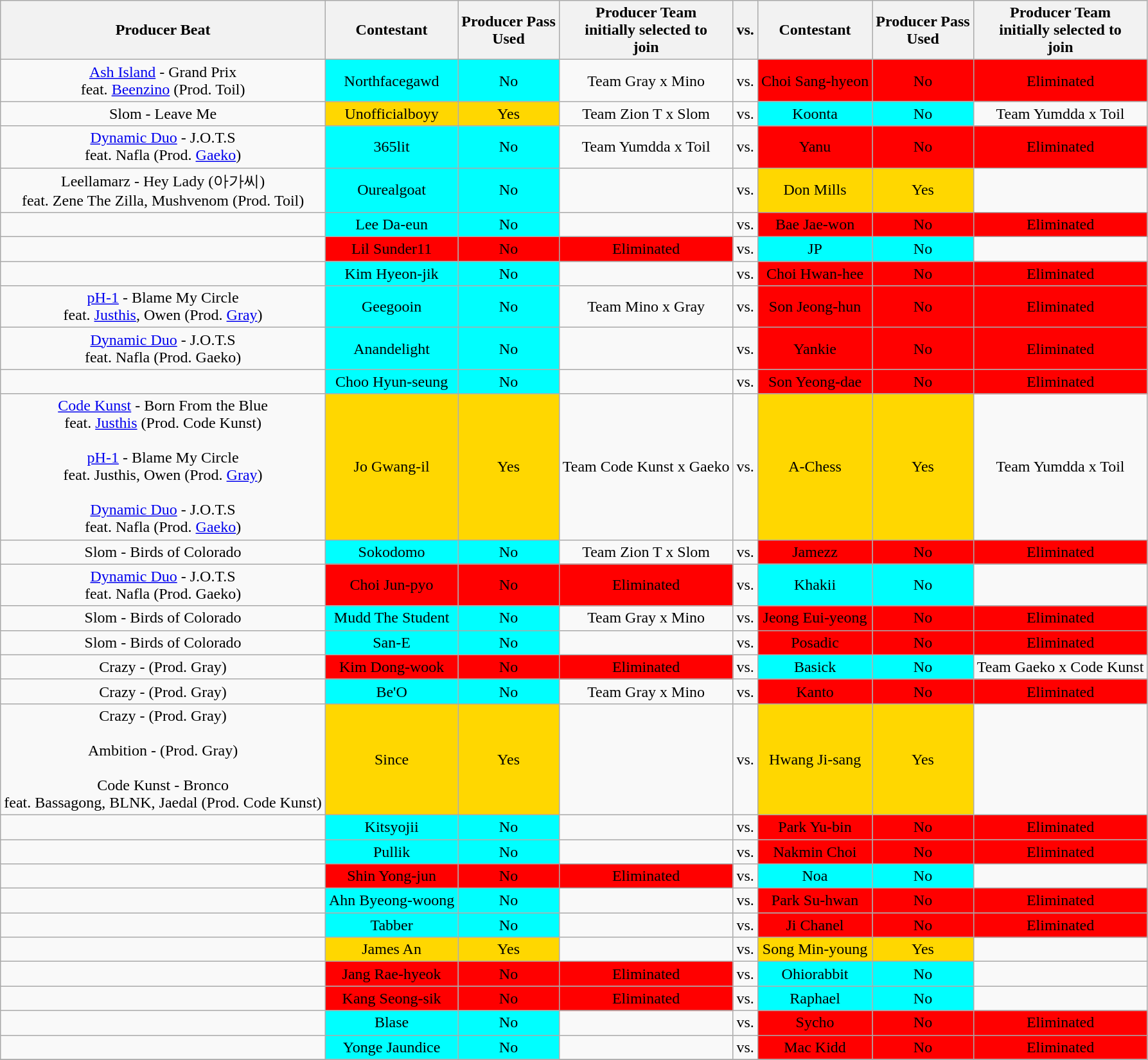<table class="wikitable" style="text-align:center">
<tr>
<th>Producer Beat</th>
<th>Contestant</th>
<th>Producer Pass <br> Used</th>
<th>Producer Team <br> initially selected to <br> join</th>
<th>vs.</th>
<th>Contestant</th>
<th>Producer Pass <br> Used</th>
<th>Producer Team <br> initially selected to <br> join</th>
</tr>
<tr>
<td><a href='#'>Ash Island</a> - Grand Prix<br>feat. <a href='#'>Beenzino</a> (Prod. Toil)</td>
<td style="background:cyan">Northfacegawd</td>
<td style="background:cyan">No</td>
<td>Team Gray x Mino</td>
<td>vs.</td>
<td style="background:red">Choi Sang-hyeon</td>
<td style="background:red">No</td>
<td style="background:red">Eliminated</td>
</tr>
<tr>
<td>Slom - Leave Me</td>
<td style="background:gold">Unofficialboyy</td>
<td style="background:gold">Yes</td>
<td>Team Zion T x Slom</td>
<td>vs.</td>
<td style="background:cyan">Koonta</td>
<td style="background:cyan">No</td>
<td>Team Yumdda x Toil</td>
</tr>
<tr>
<td><a href='#'>Dynamic Duo</a> - J.O.T.S<br>feat. Nafla (Prod. <a href='#'>Gaeko</a>)</td>
<td style="background:cyan">365lit</td>
<td style="background:cyan">No</td>
<td>Team Yumdda x Toil</td>
<td>vs.</td>
<td style="background:red">Yanu</td>
<td style="background:red">No</td>
<td style="background:red">Eliminated</td>
</tr>
<tr>
<td>Leellamarz - Hey Lady (아가씨)<br>feat. Zene The Zilla, Mushvenom (Prod. Toil)</td>
<td style="background:cyan">Ourealgoat</td>
<td style="background:cyan">No</td>
<td></td>
<td>vs.</td>
<td style="background:gold">Don Mills</td>
<td style="background:gold">Yes</td>
<td></td>
</tr>
<tr>
<td></td>
<td style="background:cyan">Lee Da-eun</td>
<td style="background:cyan">No</td>
<td></td>
<td>vs.</td>
<td style="background:red">Bae Jae-won</td>
<td style="background:red">No</td>
<td style="background:red">Eliminated</td>
</tr>
<tr>
<td></td>
<td style="background:red">Lil Sunder11</td>
<td style="background:red">No</td>
<td style="background:red">Eliminated</td>
<td>vs.</td>
<td style="background:cyan">JP</td>
<td style="background:cyan">No</td>
<td></td>
</tr>
<tr>
<td></td>
<td style="background:cyan">Kim Hyeon-jik</td>
<td style="background:cyan">No</td>
<td></td>
<td>vs.</td>
<td style="background:red">Choi Hwan-hee</td>
<td style="background:red">No</td>
<td style="background:red">Eliminated</td>
</tr>
<tr>
<td><a href='#'>pH-1</a> - Blame My Circle<br>feat. <a href='#'>Justhis</a>, Owen (Prod. <a href='#'>Gray</a>)</td>
<td style="background:cyan">Geegooin</td>
<td style="background:cyan">No</td>
<td>Team Mino x Gray</td>
<td>vs.</td>
<td style="background:red">Son Jeong-hun</td>
<td style="background:red">No</td>
<td style="background:red">Eliminated</td>
</tr>
<tr>
<td><a href='#'>Dynamic Duo</a> - J.O.T.S<br>feat. Nafla (Prod. Gaeko)</td>
<td style="background:cyan">Anandelight</td>
<td style="background:cyan">No</td>
<td></td>
<td>vs.</td>
<td style="background:red">Yankie</td>
<td style="background:red">No</td>
<td style="background:red">Eliminated</td>
</tr>
<tr>
<td></td>
<td style="background:cyan">Choo Hyun-seung</td>
<td style="background:cyan">No</td>
<td></td>
<td>vs.</td>
<td style="background:red">Son Yeong-dae</td>
<td style="background:red">No</td>
<td style="background:red">Eliminated</td>
</tr>
<tr>
<td><a href='#'>Code Kunst</a> - Born From the Blue<br>feat. <a href='#'>Justhis</a> (Prod. Code Kunst)<br><br><a href='#'>pH-1</a> - Blame My Circle<br>feat. Justhis, Owen (Prod. <a href='#'>Gray</a>)<br><br><a href='#'>Dynamic Duo</a> - J.O.T.S<br>feat. Nafla (Prod. <a href='#'>Gaeko</a>)</td>
<td style="background:gold">Jo Gwang-il</td>
<td style="background:gold">Yes</td>
<td>Team Code Kunst x Gaeko</td>
<td>vs.</td>
<td style="background:gold">A-Chess</td>
<td style="background:gold">Yes</td>
<td>Team Yumdda x Toil</td>
</tr>
<tr>
<td>Slom - Birds of Colorado</td>
<td style="background:cyan">Sokodomo</td>
<td style="background:cyan">No</td>
<td>Team Zion T x Slom</td>
<td>vs.</td>
<td style="background:red">Jamezz</td>
<td style="background:red">No</td>
<td style="background:red">Eliminated</td>
</tr>
<tr>
<td><a href='#'>Dynamic Duo</a> - J.O.T.S<br>feat. Nafla (Prod. Gaeko)</td>
<td style="background:red">Choi Jun-pyo</td>
<td style="background:red">No</td>
<td style="background:red">Eliminated</td>
<td>vs.</td>
<td style="background:cyan">Khakii</td>
<td style="background:cyan">No</td>
<td></td>
</tr>
<tr>
<td>Slom - Birds of Colorado</td>
<td style="background:cyan">Mudd The Student</td>
<td style="background:cyan">No</td>
<td>Team Gray x Mino</td>
<td>vs.</td>
<td style="background:red">Jeong Eui-yeong</td>
<td style="background:red">No</td>
<td style="background:red">Eliminated</td>
</tr>
<tr>
<td>Slom - Birds of Colorado</td>
<td style="background:cyan">San-E</td>
<td style="background:cyan">No</td>
<td></td>
<td>vs.</td>
<td style="background:red">Posadic</td>
<td style="background:red">No</td>
<td style="background:red">Eliminated</td>
</tr>
<tr>
<td>Crazy - (Prod. Gray)</td>
<td style="background:red">Kim Dong-wook</td>
<td style="background:red">No</td>
<td style="background:red">Eliminated</td>
<td>vs.</td>
<td style="background:cyan">Basick</td>
<td style="background:cyan">No</td>
<td>Team Gaeko x Code Kunst</td>
</tr>
<tr>
<td>Crazy - (Prod. Gray)</td>
<td style="background:cyan">Be'O</td>
<td style="background:cyan">No</td>
<td>Team Gray x Mino</td>
<td>vs.</td>
<td style="background:red">Kanto</td>
<td style="background:red">No</td>
<td style="background:red">Eliminated</td>
</tr>
<tr>
<td>Crazy - (Prod. Gray)<br><br>Ambition - (Prod. Gray)<br><br>Code Kunst - Bronco<br>feat. Bassagong, BLNK, Jaedal (Prod. Code Kunst)</td>
<td style="background:gold">Since</td>
<td style="background:gold">Yes</td>
<td></td>
<td>vs.</td>
<td style="background:gold">Hwang Ji-sang</td>
<td style="background:gold">Yes</td>
<td></td>
</tr>
<tr>
<td></td>
<td style="background:cyan">Kitsyojii</td>
<td style="background:cyan">No</td>
<td></td>
<td>vs.</td>
<td style="background:red">Park Yu-bin</td>
<td style="background:red">No</td>
<td style="background:red">Eliminated</td>
</tr>
<tr>
<td></td>
<td style="background:cyan">Pullik</td>
<td style="background:cyan">No</td>
<td></td>
<td>vs.</td>
<td style="background:red">Nakmin Choi</td>
<td style="background:red">No</td>
<td style="background:red">Eliminated</td>
</tr>
<tr>
<td></td>
<td style="background:red">Shin Yong-jun</td>
<td style="background:red">No</td>
<td style="background:red">Eliminated</td>
<td>vs.</td>
<td style="background:cyan">Noa</td>
<td style="background:cyan">No</td>
<td></td>
</tr>
<tr>
<td></td>
<td style="background:cyan">Ahn Byeong-woong</td>
<td style="background:cyan">No</td>
<td></td>
<td>vs.</td>
<td style="background:red">Park Su-hwan</td>
<td style="background:red">No</td>
<td style="background:red">Eliminated</td>
</tr>
<tr>
<td></td>
<td style="background:cyan">Tabber</td>
<td style="background:cyan">No</td>
<td></td>
<td>vs.</td>
<td style="background:red">Ji Chanel</td>
<td style="background:red">No</td>
<td style="background:red">Eliminated</td>
</tr>
<tr>
<td></td>
<td style="background:gold">James An</td>
<td style="background:gold">Yes</td>
<td></td>
<td>vs.</td>
<td style="background:gold">Song Min-young</td>
<td style="background:gold">Yes</td>
<td></td>
</tr>
<tr>
<td></td>
<td style="background:red">Jang Rae-hyeok</td>
<td style="background:red">No</td>
<td style="background:red">Eliminated</td>
<td>vs.</td>
<td style="background:cyan">Ohiorabbit</td>
<td style="background:cyan">No</td>
<td></td>
</tr>
<tr>
<td></td>
<td style="background:red">Kang Seong-sik</td>
<td style="background:red">No</td>
<td style="background:red">Eliminated</td>
<td>vs.</td>
<td style="background:cyan">Raphael</td>
<td style="background:cyan">No</td>
<td></td>
</tr>
<tr>
<td></td>
<td style="background:cyan">Blase</td>
<td style="background:cyan">No</td>
<td></td>
<td>vs.</td>
<td style="background:red">Sycho</td>
<td style="background:red">No</td>
<td style="background:red">Eliminated</td>
</tr>
<tr>
<td></td>
<td style="background:cyan">Yonge Jaundice</td>
<td style="background:cyan">No</td>
<td></td>
<td>vs.</td>
<td style="background:red">Mac Kidd</td>
<td style="background:red">No</td>
<td style="background:red">Eliminated</td>
</tr>
<tr>
</tr>
</table>
